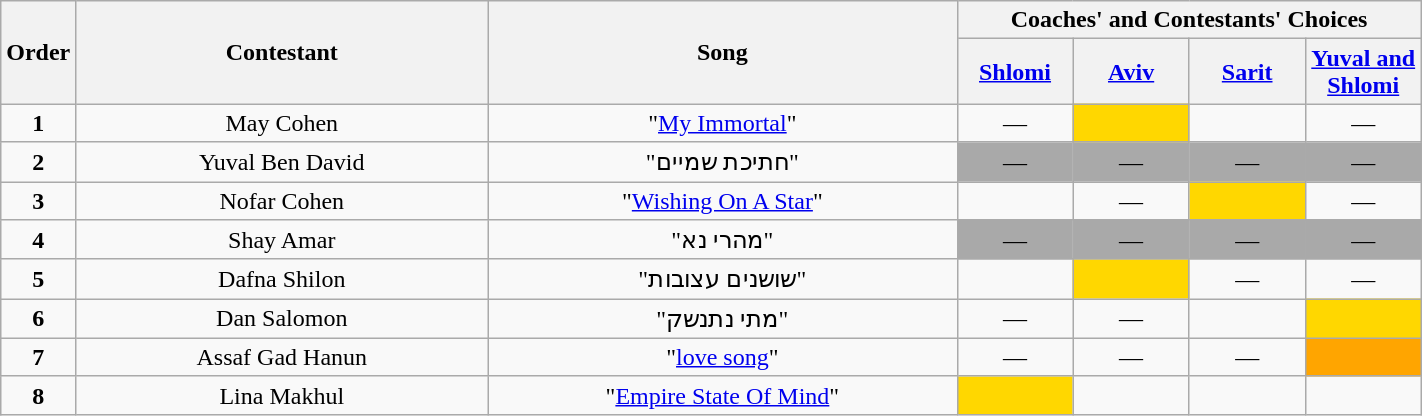<table class="wikitable" style="text-align: center; width:75%;">
<tr>
<th rowspan=2 width="05%">Order</th>
<th rowspan=2 width="29%">Contestant</th>
<th rowspan=2>Song</th>
<th colspan=4>Coaches' and Contestants' Choices</th>
</tr>
<tr>
<th style="width:70px;"><a href='#'>Shlomi</a></th>
<th style="width:70px;"><a href='#'>Aviv</a></th>
<th style="width:70px;"><a href='#'>Sarit</a></th>
<th style="width:70px;"><a href='#'>Yuval and Shlomi</a></th>
</tr>
<tr>
<td align="center"><strong>1</strong></td>
<td>May Cohen</td>
<td>"<a href='#'>My Immortal</a>"</td>
<td align="center">—</td>
<td style="background:gold;text-align:center;"></td>
<td style=";text-align:center;"></td>
<td align="center">—</td>
</tr>
<tr>
<td align="center"><strong>2</strong></td>
<td>Yuval Ben David</td>
<td>"חתיכת שמיים"</td>
<td style="background:darkgrey;text-align:center;">—</td>
<td style="background:darkgrey;text-align:center;">—</td>
<td style="background:darkgrey;text-align:center;">—</td>
<td style="background:darkgrey;text-align:center;">—</td>
</tr>
<tr>
<td align="center"><strong>3</strong></td>
<td>Nofar Cohen</td>
<td>"<a href='#'>Wishing On A Star</a>"</td>
<td style=";text-align:center;"></td>
<td align="center">—</td>
<td style="background:gold;text-align:center;"></td>
<td align="center">—</td>
</tr>
<tr>
<td align="center"><strong>4</strong></td>
<td>Shay Amar</td>
<td>"מהרי נא"</td>
<td style="background:darkgrey;text-align:center;">—</td>
<td style="background:darkgrey;text-align:center;">—</td>
<td style="background:darkgrey;text-align:center;">—</td>
<td style="background:darkgrey;text-align:center;">—</td>
</tr>
<tr>
<td align="center"><strong>5</strong></td>
<td>Dafna Shilon</td>
<td>"שושנים עצובות"</td>
<td style=";text-align:center;"></td>
<td style="background:gold;text-align:center;"></td>
<td align="center">—</td>
<td align="center">—</td>
</tr>
<tr>
<td align="center"><strong>6</strong></td>
<td>Dan Salomon</td>
<td>"מתי נתנשק"</td>
<td align="center">—</td>
<td align="center">—</td>
<td style=";text-align:center;"></td>
<td style="background:gold;text-align:center;"></td>
</tr>
<tr>
<td align="center"><strong>7</strong></td>
<td>Assaf Gad Hanun</td>
<td>"<a href='#'>love song</a>"</td>
<td align="center">—</td>
<td align="center">—</td>
<td align="center">—</td>
<td style="background:orange;text-align:center;"></td>
</tr>
<tr>
<td align="center"><strong>8</strong></td>
<td>Lina Makhul</td>
<td>"<a href='#'>Empire State Of Mind</a>"</td>
<td style="background:gold;text-align:center;"></td>
<td style=";text-align:center;"></td>
<td style=";text-align:center;"></td>
<td style=";text-align:center;"></td>
</tr>
</table>
